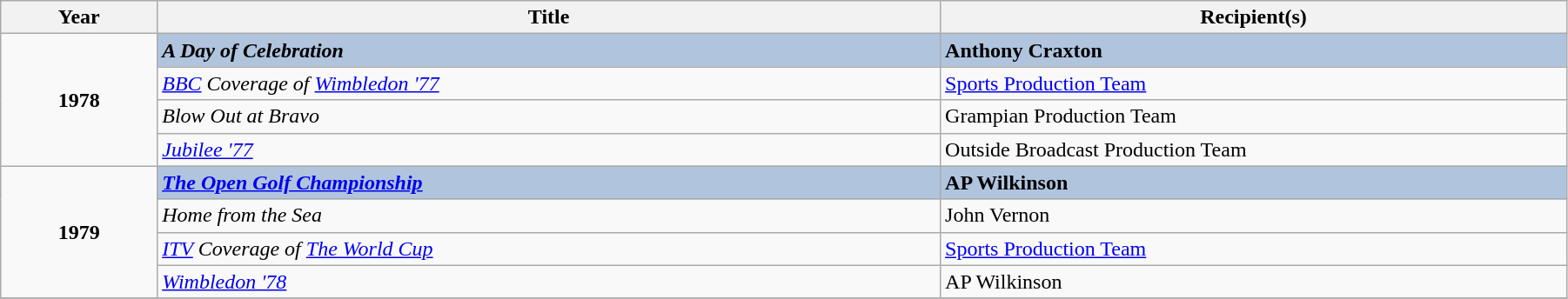<table class="wikitable" width="95%">
<tr>
<th width=5%>Year</th>
<th width=25%><strong>Title</strong></th>
<th width=20%><strong>Recipient(s)</strong></th>
</tr>
<tr>
<td rowspan="4" style="text-align:center;"><strong>1978</strong></td>
<td style="background:#B0C4DE;"><strong><em>A Day of Celebration</em></strong></td>
<td style="background:#B0C4DE;"><strong>Anthony Craxton</strong></td>
</tr>
<tr>
<td><em><a href='#'>BBC</a> Coverage of <a href='#'>Wimbledon '77</a></em></td>
<td><a href='#'>Sports Production Team</a></td>
</tr>
<tr>
<td><em>Blow Out at Bravo</em></td>
<td>Grampian Production Team</td>
</tr>
<tr>
<td><em><a href='#'>Jubilee '77</a></em></td>
<td>Outside Broadcast Production Team</td>
</tr>
<tr>
<td rowspan="4" style="text-align:center;"><strong>1979</strong></td>
<td style="background:#B0C4DE;"><strong><em><a href='#'>The Open Golf Championship</a></em></strong></td>
<td style="background:#B0C4DE;"><strong>AP Wilkinson</strong></td>
</tr>
<tr>
<td><em>Home from the Sea</em></td>
<td>John Vernon</td>
</tr>
<tr>
<td><em><a href='#'>ITV</a> Coverage of <a href='#'>The World Cup</a> </em></td>
<td><a href='#'>Sports Production Team</a></td>
</tr>
<tr>
<td><em><a href='#'>Wimbledon '78</a></em></td>
<td>AP Wilkinson</td>
</tr>
<tr>
</tr>
</table>
